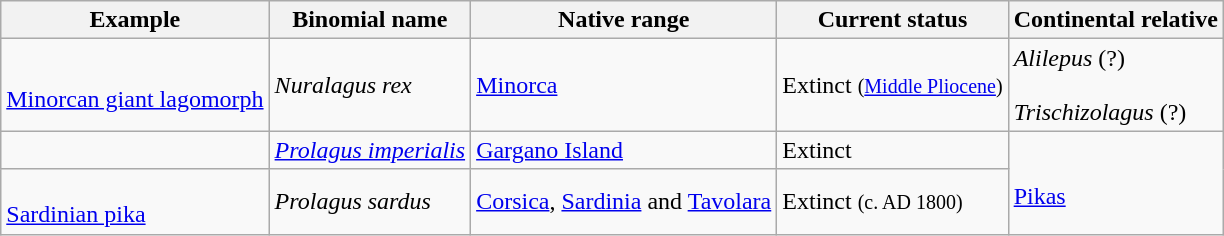<table class=wikitable>
<tr>
<th>Example</th>
<th>Binomial name</th>
<th>Native range</th>
<th>Current status</th>
<th>Continental relative</th>
</tr>
<tr>
<td><br><a href='#'>Minorcan giant lagomorph</a></td>
<td><em>Nuralagus rex</em></td>
<td><a href='#'>Minorca</a></td>
<td>Extinct <small>(<a href='#'>Middle Pliocene</a>)</small></td>
<td><em>Alilepus</em> (?)<br><br><em>Trischizolagus</em> (?)</td>
</tr>
<tr>
<td></td>
<td><em><a href='#'>Prolagus imperialis</a></em></td>
<td><a href='#'>Gargano Island</a></td>
<td>Extinct</td>
<td rowspan="2"><br><a href='#'>Pikas</a></td>
</tr>
<tr>
<td><br><a href='#'>Sardinian pika</a></td>
<td><em>Prolagus sardus</em></td>
<td><a href='#'>Corsica</a>, <a href='#'>Sardinia</a> and <a href='#'>Tavolara</a></td>
<td>Extinct <small>(c. AD 1800)</small></td>
</tr>
</table>
